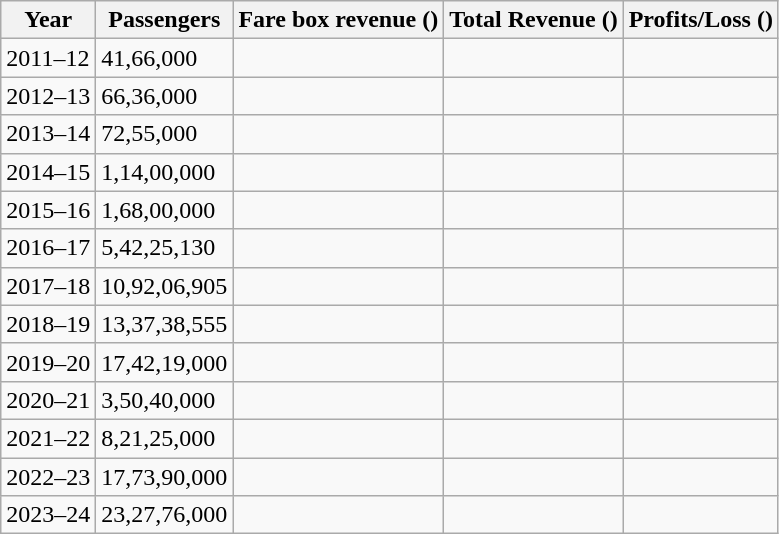<table class="wikitable">
<tr>
<th>Year</th>
<th>Passengers</th>
<th>Fare box revenue ()</th>
<th>Total Revenue () </th>
<th>Profits/Loss ()</th>
</tr>
<tr>
<td>2011–12</td>
<td>41,66,000</td>
<td></td>
<td></td>
<td></td>
</tr>
<tr>
<td>2012–13</td>
<td>66,36,000</td>
<td></td>
<td></td>
<td></td>
</tr>
<tr>
<td>2013–14</td>
<td>72,55,000</td>
<td></td>
<td></td>
<td></td>
</tr>
<tr>
<td>2014–15</td>
<td>1,14,00,000</td>
<td></td>
<td></td>
<td></td>
</tr>
<tr>
<td>2015–16</td>
<td>1,68,00,000</td>
<td></td>
<td></td>
<td></td>
</tr>
<tr>
<td>2016–17</td>
<td>5,42,25,130</td>
<td></td>
<td></td>
<td></td>
</tr>
<tr>
<td>2017–18</td>
<td>10,92,06,905</td>
<td></td>
<td></td>
<td></td>
</tr>
<tr>
<td>2018–19</td>
<td>13,37,38,555</td>
<td></td>
<td></td>
<td></td>
</tr>
<tr>
<td>2019–20</td>
<td>17,42,19,000</td>
<td></td>
<td></td>
<td></td>
</tr>
<tr>
<td>2020–21</td>
<td>3,50,40,000</td>
<td></td>
<td></td>
<td></td>
</tr>
<tr>
<td>2021–22</td>
<td>8,21,25,000</td>
<td></td>
<td></td>
<td></td>
</tr>
<tr>
<td>2022–23</td>
<td>17,73,90,000</td>
<td></td>
<td></td>
<td></td>
</tr>
<tr>
<td>2023–24</td>
<td>23,27,76,000</td>
<td></td>
<td></td>
<td></td>
</tr>
</table>
